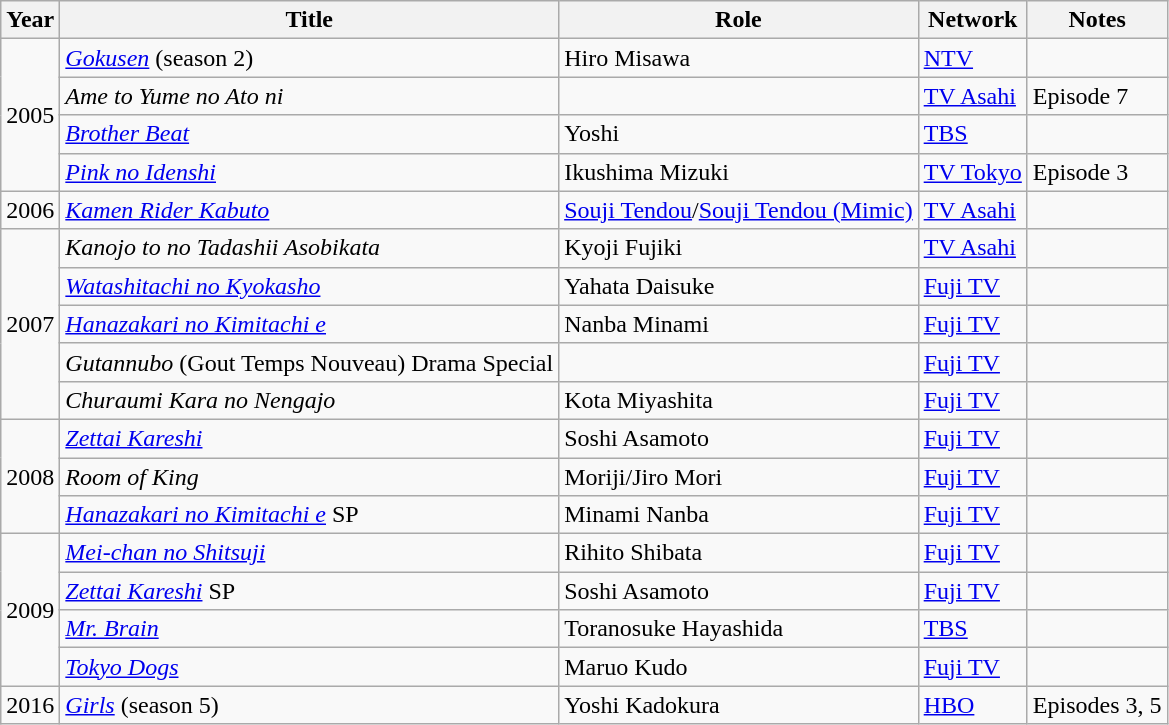<table class="wikitable">
<tr>
<th>Year</th>
<th>Title</th>
<th>Role</th>
<th>Network</th>
<th>Notes</th>
</tr>
<tr>
<td rowspan=4>2005</td>
<td><em><a href='#'>Gokusen</a></em> (season 2)</td>
<td>Hiro Misawa</td>
<td><a href='#'>NTV</a></td>
<td></td>
</tr>
<tr>
<td><em>Ame to Yume no Ato ni</em></td>
<td></td>
<td><a href='#'>TV Asahi</a></td>
<td>Episode 7</td>
</tr>
<tr>
<td><em><a href='#'>Brother Beat</a></em></td>
<td>Yoshi</td>
<td><a href='#'>TBS</a></td>
<td></td>
</tr>
<tr>
<td><em><a href='#'>Pink no Idenshi</a></em></td>
<td>Ikushima Mizuki</td>
<td><a href='#'>TV Tokyo</a></td>
<td>Episode 3</td>
</tr>
<tr>
<td>2006</td>
<td><em><a href='#'>Kamen Rider Kabuto</a></em></td>
<td><a href='#'>Souji Tendou</a>/<a href='#'>Souji Tendou (Mimic)</a></td>
<td><a href='#'>TV Asahi</a></td>
<td></td>
</tr>
<tr>
<td rowspan=5>2007</td>
<td><em>Kanojo to no Tadashii Asobikata</em></td>
<td>Kyoji Fujiki</td>
<td><a href='#'>TV Asahi</a></td>
<td></td>
</tr>
<tr>
<td><em><a href='#'>Watashitachi no Kyokasho</a></em></td>
<td>Yahata Daisuke</td>
<td><a href='#'>Fuji TV</a></td>
<td></td>
</tr>
<tr>
<td><em><a href='#'>Hanazakari no Kimitachi e</a></em></td>
<td>Nanba Minami</td>
<td><a href='#'>Fuji TV</a></td>
<td></td>
</tr>
<tr>
<td><em>Gutannubo</em> (Gout Temps Nouveau) Drama Special</td>
<td></td>
<td><a href='#'>Fuji TV</a></td>
<td></td>
</tr>
<tr>
<td><em>Churaumi Kara no Nengajo</em></td>
<td>Kota Miyashita</td>
<td><a href='#'>Fuji TV</a></td>
<td></td>
</tr>
<tr>
<td rowspan=3>2008</td>
<td><em><a href='#'>Zettai Kareshi</a></em></td>
<td>Soshi Asamoto</td>
<td><a href='#'>Fuji TV</a></td>
<td></td>
</tr>
<tr>
<td><em>Room of King</em></td>
<td>Moriji/Jiro Mori</td>
<td><a href='#'>Fuji TV</a></td>
<td></td>
</tr>
<tr>
<td><em><a href='#'>Hanazakari no Kimitachi e</a></em> SP</td>
<td>Minami Nanba</td>
<td><a href='#'>Fuji TV</a></td>
<td></td>
</tr>
<tr>
<td rowspan=4>2009</td>
<td><em><a href='#'>Mei-chan no Shitsuji</a></em></td>
<td>Rihito Shibata</td>
<td><a href='#'>Fuji TV</a></td>
<td></td>
</tr>
<tr>
<td><em><a href='#'>Zettai Kareshi</a></em> SP</td>
<td>Soshi Asamoto</td>
<td><a href='#'>Fuji TV</a></td>
<td></td>
</tr>
<tr>
<td><em><a href='#'>Mr. Brain</a></em></td>
<td>Toranosuke Hayashida</td>
<td><a href='#'>TBS</a></td>
<td></td>
</tr>
<tr>
<td><em><a href='#'>Tokyo Dogs</a></em></td>
<td>Maruo Kudo</td>
<td><a href='#'>Fuji TV</a></td>
<td></td>
</tr>
<tr>
<td>2016</td>
<td><em><a href='#'>Girls</a></em> (season 5)</td>
<td>Yoshi Kadokura</td>
<td><a href='#'>HBO</a></td>
<td>Episodes 3, 5</td>
</tr>
</table>
